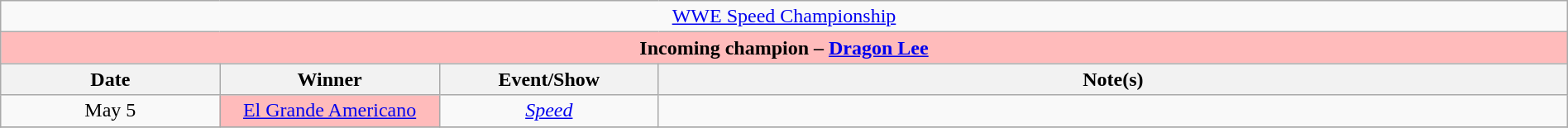<table class="wikitable" style="text-align:center; width:100%;">
<tr>
<td colspan="4" style="text-align: center;"><a href='#'>WWE Speed Championship</a></td>
</tr>
<tr style="background:#FBB;">
<td colspan="4" style="text-align: center;"><strong>Incoming champion – <a href='#'>Dragon Lee</a></strong></td>
</tr>
<tr>
<th width="14%">Date</th>
<th width="14%">Winner</th>
<th width="14%">Event/Show</th>
<th width="58%">Note(s)</th>
</tr>
<tr>
<td>May 5<br></td>
<td style="background:#FBB;"><a href='#'>El Grande Americano</a></td>
<td><em><a href='#'>Speed</a></em></td>
<td></td>
</tr>
<tr>
</tr>
</table>
